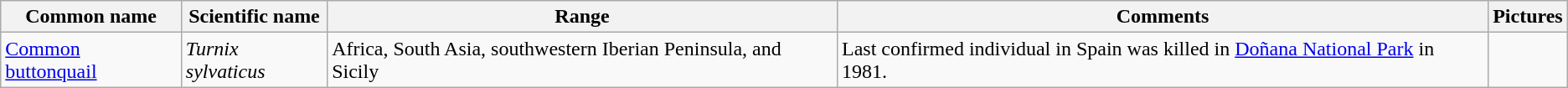<table class="wikitable sortable">
<tr>
<th>Common name</th>
<th>Scientific name</th>
<th>Range</th>
<th class="unsortable">Comments</th>
<th class="unsortable">Pictures</th>
</tr>
<tr>
<td><a href='#'>Common buttonquail</a></td>
<td><em>Turnix sylvaticus</em></td>
<td>Africa, South Asia, southwestern Iberian Peninsula, and Sicily</td>
<td>Last confirmed individual in Spain was killed in <a href='#'>Doñana National Park</a> in 1981.</td>
<td></td>
</tr>
</table>
